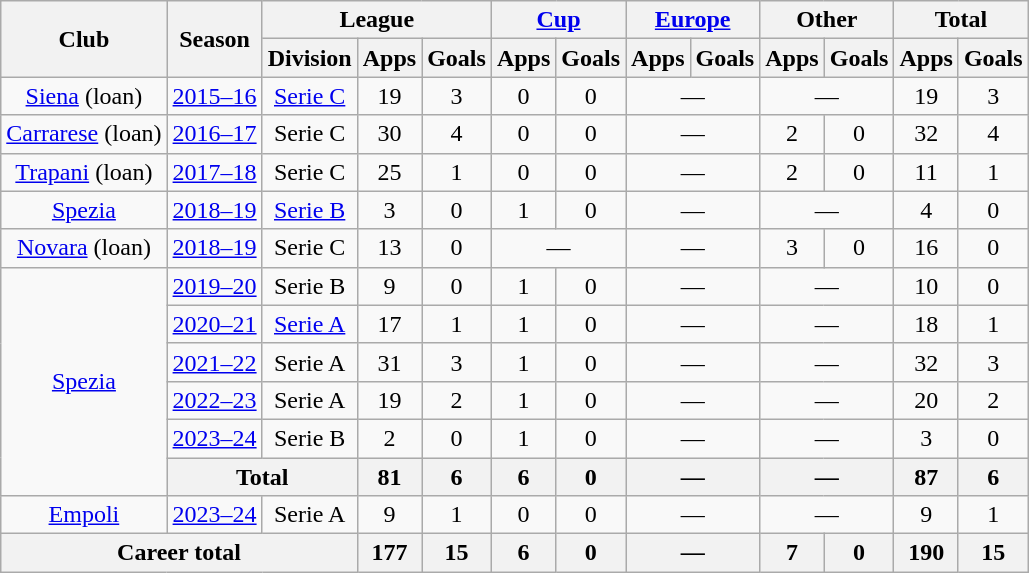<table class="wikitable" style="text-align:center">
<tr>
<th rowspan="2">Club</th>
<th rowspan="2">Season</th>
<th colspan="3">League</th>
<th colspan="2"><a href='#'>Cup</a></th>
<th colspan="2"><a href='#'>Europe</a></th>
<th colspan="2">Other</th>
<th colspan="2">Total</th>
</tr>
<tr>
<th>Division</th>
<th>Apps</th>
<th>Goals</th>
<th>Apps</th>
<th>Goals</th>
<th>Apps</th>
<th>Goals</th>
<th>Apps</th>
<th>Goals</th>
<th>Apps</th>
<th>Goals</th>
</tr>
<tr>
<td><a href='#'>Siena</a> (loan)</td>
<td><a href='#'>2015–16</a></td>
<td><a href='#'>Serie C</a></td>
<td>19</td>
<td>3</td>
<td>0</td>
<td>0</td>
<td colspan="2">—</td>
<td colspan="2">—</td>
<td>19</td>
<td>3</td>
</tr>
<tr>
<td><a href='#'>Carrarese</a> (loan)</td>
<td><a href='#'>2016–17</a></td>
<td>Serie C</td>
<td>30</td>
<td>4</td>
<td>0</td>
<td>0</td>
<td colspan="2">—</td>
<td>2</td>
<td>0</td>
<td>32</td>
<td>4</td>
</tr>
<tr>
<td><a href='#'>Trapani</a> (loan)</td>
<td><a href='#'>2017–18</a></td>
<td>Serie C</td>
<td>25</td>
<td>1</td>
<td>0</td>
<td>0</td>
<td colspan="2">—</td>
<td>2</td>
<td>0</td>
<td>11</td>
<td>1</td>
</tr>
<tr>
<td><a href='#'>Spezia</a></td>
<td><a href='#'>2018–19</a></td>
<td><a href='#'>Serie B</a></td>
<td>3</td>
<td>0</td>
<td>1</td>
<td>0</td>
<td colspan="2">—</td>
<td colspan="2">—</td>
<td 4>4</td>
<td>0</td>
</tr>
<tr>
<td><a href='#'>Novara</a> (loan)</td>
<td><a href='#'>2018–19</a></td>
<td>Serie C</td>
<td>13</td>
<td>0</td>
<td colspan="2">—</td>
<td colspan="2">—</td>
<td>3</td>
<td 0>0</td>
<td>16</td>
<td>0</td>
</tr>
<tr>
<td rowspan="6"><a href='#'>Spezia</a></td>
<td><a href='#'>2019–20</a></td>
<td>Serie B</td>
<td>9</td>
<td>0</td>
<td>1</td>
<td>0</td>
<td colspan="2">—</td>
<td colspan="2">—</td>
<td>10</td>
<td>0</td>
</tr>
<tr>
<td><a href='#'>2020–21</a></td>
<td><a href='#'>Serie A</a></td>
<td>17</td>
<td>1</td>
<td>1</td>
<td>0</td>
<td colspan="2">—</td>
<td colspan="2">—</td>
<td>18</td>
<td>1</td>
</tr>
<tr>
<td><a href='#'>2021–22</a></td>
<td>Serie A</td>
<td>31</td>
<td>3</td>
<td>1</td>
<td>0</td>
<td colspan="2">—</td>
<td colspan="2">—</td>
<td>32</td>
<td>3</td>
</tr>
<tr>
<td><a href='#'>2022–23</a></td>
<td>Serie A</td>
<td>19</td>
<td>2</td>
<td>1</td>
<td>0</td>
<td colspan="2">—</td>
<td colspan="2">—</td>
<td>20</td>
<td>2</td>
</tr>
<tr>
<td><a href='#'>2023–24</a></td>
<td>Serie B</td>
<td>2</td>
<td>0</td>
<td>1</td>
<td>0</td>
<td colspan="2">—</td>
<td colspan="2">—</td>
<td>3</td>
<td>0</td>
</tr>
<tr>
<th colspan="2">Total</th>
<th>81</th>
<th>6</th>
<th>6</th>
<th>0</th>
<th colspan="2">—</th>
<th colspan="2">—</th>
<th>87</th>
<th>6</th>
</tr>
<tr>
<td><a href='#'>Empoli</a></td>
<td><a href='#'>2023–24</a></td>
<td>Serie A</td>
<td>9</td>
<td>1</td>
<td>0</td>
<td>0</td>
<td colspan="2">—</td>
<td colspan="2">—</td>
<td>9</td>
<td>1</td>
</tr>
<tr>
<th colspan="3">Career total</th>
<th>177</th>
<th>15</th>
<th>6</th>
<th>0</th>
<th colspan="2">—</th>
<th>7</th>
<th>0</th>
<th>190</th>
<th>15</th>
</tr>
</table>
